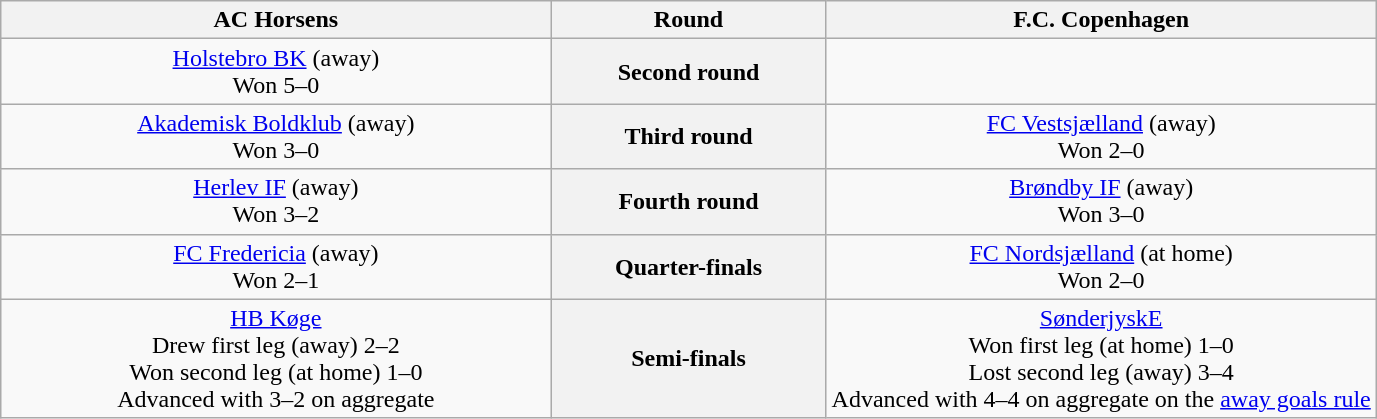<table class="wikitable" style="text-align:center;">
<tr>
<th style="width:40%;">AC Horsens</th>
<th style="width:20%;">Round</th>
<th style="width:40%;">F.C. Copenhagen</th>
</tr>
<tr>
<td><a href='#'>Holstebro BK</a> (away)<br>Won 5–0</td>
<th>Second round</th>
<td></td>
</tr>
<tr>
<td><a href='#'>Akademisk Boldklub</a> (away)<br>Won 3–0</td>
<th>Third round</th>
<td><a href='#'>FC Vestsjælland</a> (away)<br>Won 2–0</td>
</tr>
<tr>
<td><a href='#'>Herlev IF</a> (away)<br>Won 3–2</td>
<th>Fourth round</th>
<td><a href='#'>Brøndby IF</a> (away)<br>Won 3–0</td>
</tr>
<tr>
<td><a href='#'>FC Fredericia</a> (away)<br>Won 2–1</td>
<th>Quarter-finals</th>
<td><a href='#'>FC Nordsjælland</a> (at home)<br>Won 2–0</td>
</tr>
<tr>
<td><a href='#'>HB Køge</a><br>Drew first leg (away) 2–2<br>Won second leg (at home) 1–0<br>Advanced with 3–2 on aggregate</td>
<th>Semi-finals</th>
<td><a href='#'>SønderjyskE</a><br>Won first leg (at home) 1–0<br>Lost second leg (away) 3–4<br>Advanced with 4–4 on aggregate on the <a href='#'>away goals rule</a></td>
</tr>
</table>
